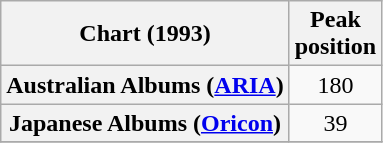<table class="wikitable sortable plainrowheaders">
<tr>
<th>Chart (1993)</th>
<th>Peak<br>position</th>
</tr>
<tr>
<th scope="row">Australian Albums (<a href='#'>ARIA</a>)</th>
<td align="center">180</td>
</tr>
<tr>
<th scope="row">Japanese Albums (<a href='#'>Oricon</a>)</th>
<td align="center">39</td>
</tr>
<tr>
</tr>
</table>
